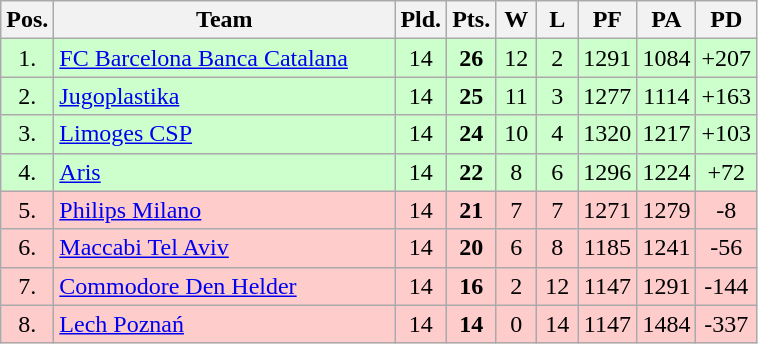<table class="wikitable" style="text-align:center">
<tr>
<th width=15>Pos.</th>
<th width=220>Team</th>
<th width=20>Pld.</th>
<th width=20>Pts.</th>
<th width=20>W</th>
<th width=20>L</th>
<th width=20>PF</th>
<th width=20>PA</th>
<th width=20>PD</th>
</tr>
<tr style="background: #ccffcc;">
<td>1.</td>
<td align=left> <a href='#'>FC Barcelona Banca Catalana</a></td>
<td>14</td>
<td><strong>26</strong></td>
<td>12</td>
<td>2</td>
<td>1291</td>
<td>1084</td>
<td>+207</td>
</tr>
<tr style="background: #ccffcc;">
<td>2.</td>
<td align=left> <a href='#'>Jugoplastika</a></td>
<td>14</td>
<td><strong>25</strong></td>
<td>11</td>
<td>3</td>
<td>1277</td>
<td>1114</td>
<td>+163</td>
</tr>
<tr style="background: #ccffcc;">
<td>3.</td>
<td align=left> <a href='#'>Limoges CSP</a></td>
<td>14</td>
<td><strong>24</strong></td>
<td>10</td>
<td>4</td>
<td>1320</td>
<td>1217</td>
<td>+103</td>
</tr>
<tr style="background: #ccffcc;">
<td>4.</td>
<td align=left> <a href='#'>Aris</a></td>
<td>14</td>
<td><strong>22</strong></td>
<td>8</td>
<td>6</td>
<td>1296</td>
<td>1224</td>
<td>+72</td>
</tr>
<tr style="background:#ffcccc;">
<td>5.</td>
<td align=left> <a href='#'>Philips Milano</a></td>
<td>14</td>
<td><strong>21</strong></td>
<td>7</td>
<td>7</td>
<td>1271</td>
<td>1279</td>
<td>-8</td>
</tr>
<tr style="background:#ffcccc;">
<td>6.</td>
<td align=left> <a href='#'>Maccabi Tel Aviv</a></td>
<td>14</td>
<td><strong>20</strong></td>
<td>6</td>
<td>8</td>
<td>1185</td>
<td>1241</td>
<td>-56</td>
</tr>
<tr style="background:#ffcccc;">
<td>7.</td>
<td align=left> <a href='#'>Commodore Den Helder</a></td>
<td>14</td>
<td><strong>16</strong></td>
<td>2</td>
<td>12</td>
<td>1147</td>
<td>1291</td>
<td>-144</td>
</tr>
<tr style="background:#ffcccc;">
<td>8.</td>
<td align=left> <a href='#'>Lech Poznań</a></td>
<td>14</td>
<td><strong>14</strong></td>
<td>0</td>
<td>14</td>
<td>1147</td>
<td>1484</td>
<td>-337</td>
</tr>
</table>
